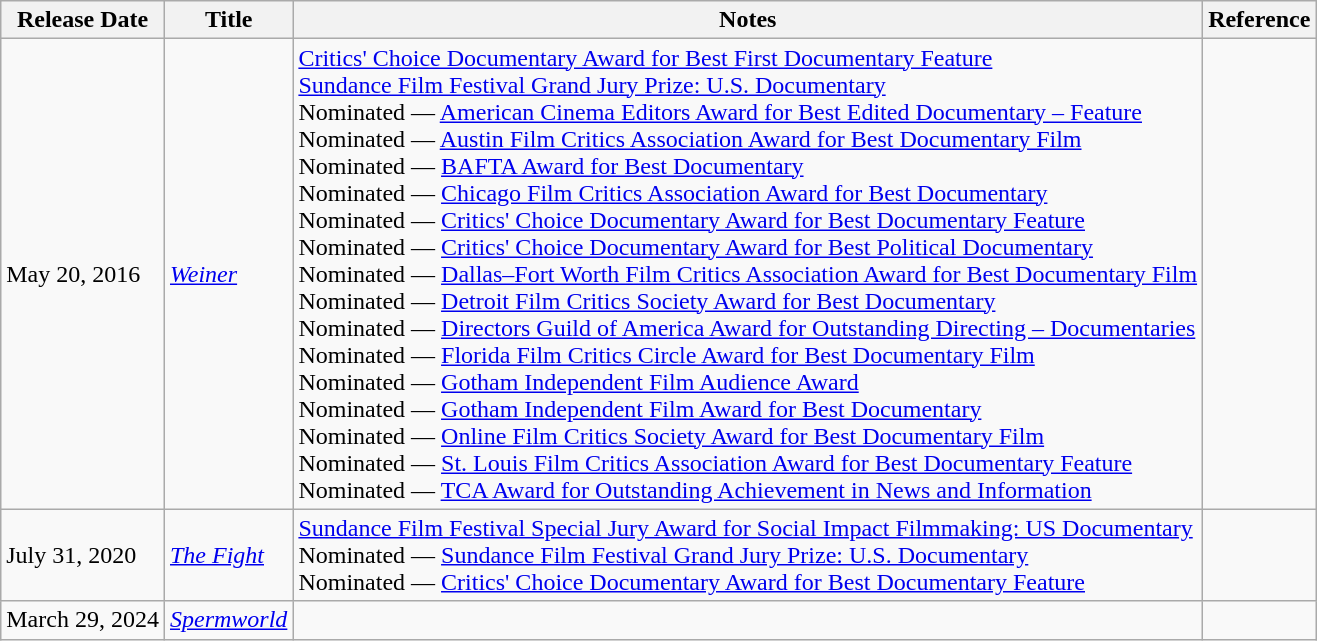<table class="wikitable">
<tr>
<th>Release Date</th>
<th>Title</th>
<th>Notes</th>
<th>Reference</th>
</tr>
<tr>
<td>May 20, 2016</td>
<td><a href='#'><em>Weiner</em></a></td>
<td><a href='#'>Critics' Choice Documentary Award for Best First Documentary Feature</a><br><a href='#'>Sundance Film Festival Grand Jury Prize: U.S. Documentary</a><br>Nominated — <a href='#'>American Cinema Editors Award for Best Edited Documentary – Feature</a><br>Nominated — <a href='#'>Austin Film Critics Association Award for Best Documentary Film</a><br>Nominated — <a href='#'>BAFTA Award for Best Documentary</a><br>Nominated — <a href='#'>Chicago Film Critics Association Award for Best Documentary</a><br>Nominated — <a href='#'>Critics' Choice Documentary Award for Best Documentary Feature</a><br>Nominated — <a href='#'>Critics' Choice Documentary Award for Best Political Documentary</a><br>Nominated — <a href='#'>Dallas–Fort Worth Film Critics Association Award for Best Documentary Film</a><br>Nominated — <a href='#'>Detroit Film Critics Society Award for Best Documentary</a><br>Nominated — <a href='#'>Directors Guild of America Award for Outstanding Directing – Documentaries</a><br>Nominated — <a href='#'>Florida Film Critics Circle Award for Best Documentary Film</a><br>Nominated — <a href='#'>Gotham Independent Film Audience Award</a><br>Nominated — <a href='#'>Gotham Independent Film Award for Best Documentary</a><br>Nominated — <a href='#'>Online Film Critics Society Award for Best Documentary Film</a><br>Nominated — <a href='#'>St. Louis Film Critics Association Award for Best Documentary Feature</a><br>Nominated — <a href='#'>TCA Award for Outstanding Achievement in News and Information</a></td>
<td><br><br><br><br><br><br><br><br><br><br><br><br><br><br></td>
</tr>
<tr>
<td>July 31, 2020</td>
<td><em><a href='#'>The Fight</a></em></td>
<td><a href='#'>Sundance Film Festival Special Jury Award for Social Impact Filmmaking: US Documentary</a><br>Nominated — <a href='#'>Sundance Film Festival Grand Jury Prize: U.S. Documentary</a><br>Nominated — <a href='#'>Critics' Choice Documentary Award for Best Documentary Feature</a></td>
<td><br><br></td>
</tr>
<tr>
<td>March 29, 2024</td>
<td><em><a href='#'>Spermworld</a></em></td>
<td></td>
<td></td>
</tr>
</table>
